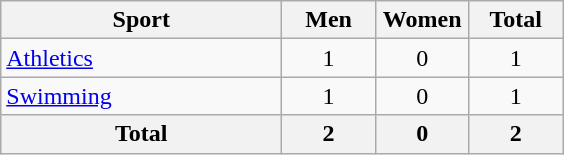<table class="wikitable sortable" style="text-align:center;">
<tr>
<th width=180>Sport</th>
<th width=55>Men</th>
<th width=55>Women</th>
<th width=55>Total</th>
</tr>
<tr>
<td align=left><a href='#'>Athletics</a></td>
<td>1</td>
<td>0</td>
<td>1</td>
</tr>
<tr>
<td align=left><a href='#'>Swimming</a></td>
<td>1</td>
<td>0</td>
<td>1</td>
</tr>
<tr>
<th>Total</th>
<th>2</th>
<th>0</th>
<th>2</th>
</tr>
</table>
